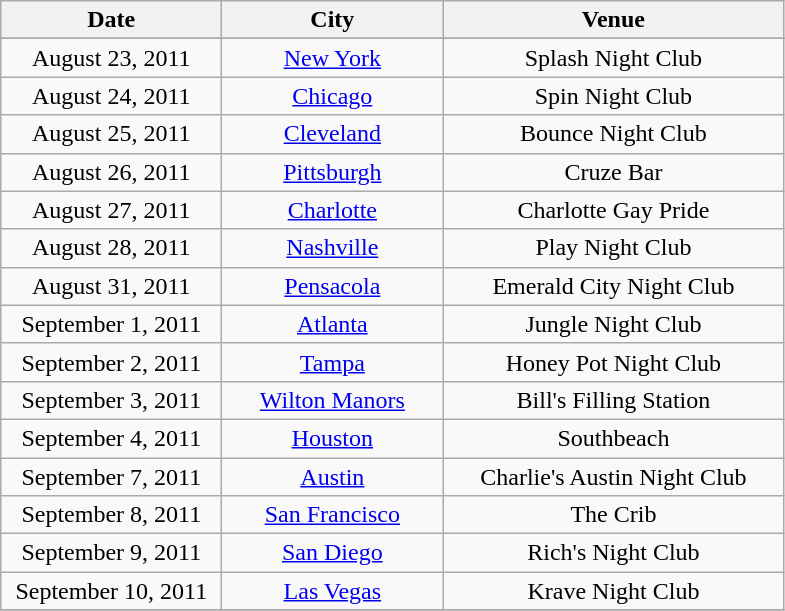<table class="wikitable" style="text-align:center;">
<tr>
<th width="140">Date</th>
<th width="140">City</th>
<th width="220">Venue</th>
</tr>
<tr style="background:#ddd;">
</tr>
<tr>
<td>August 23, 2011</td>
<td><a href='#'>New York</a></td>
<td>Splash Night Club</td>
</tr>
<tr>
<td>August 24, 2011</td>
<td><a href='#'>Chicago</a></td>
<td>Spin Night Club</td>
</tr>
<tr>
<td>August 25, 2011</td>
<td><a href='#'>Cleveland</a></td>
<td>Bounce Night Club</td>
</tr>
<tr>
<td>August 26, 2011</td>
<td><a href='#'>Pittsburgh</a></td>
<td>Cruze Bar</td>
</tr>
<tr>
<td>August 27, 2011</td>
<td><a href='#'>Charlotte</a></td>
<td>Charlotte Gay Pride</td>
</tr>
<tr>
<td>August 28, 2011</td>
<td><a href='#'>Nashville</a></td>
<td>Play Night Club</td>
</tr>
<tr>
<td>August 31, 2011</td>
<td><a href='#'>Pensacola</a></td>
<td>Emerald City Night Club</td>
</tr>
<tr>
<td>September 1, 2011</td>
<td><a href='#'>Atlanta</a></td>
<td>Jungle Night Club</td>
</tr>
<tr>
<td>September 2, 2011</td>
<td><a href='#'>Tampa</a></td>
<td>Honey Pot Night Club</td>
</tr>
<tr>
<td>September 3, 2011</td>
<td><a href='#'>Wilton Manors</a></td>
<td>Bill's Filling Station</td>
</tr>
<tr>
<td>September 4, 2011</td>
<td><a href='#'>Houston</a></td>
<td>Southbeach</td>
</tr>
<tr>
<td>September 7, 2011</td>
<td><a href='#'>Austin</a></td>
<td>Charlie's Austin Night Club</td>
</tr>
<tr>
<td>September 8, 2011</td>
<td><a href='#'>San Francisco</a></td>
<td>The Crib</td>
</tr>
<tr>
<td>September 9, 2011</td>
<td><a href='#'>San Diego</a></td>
<td>Rich's Night Club</td>
</tr>
<tr>
<td>September 10, 2011</td>
<td><a href='#'>Las Vegas</a></td>
<td>Krave Night Club</td>
</tr>
<tr>
</tr>
</table>
